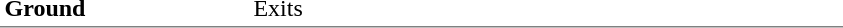<table table border=0 cellspacing=0 cellpadding=3>
<tr>
<td style="border-bottom:solid 1px gray;" width=50 rowspan=10 valign=top><strong>Ground</strong></td>
</tr>
<tr>
<td style="border-bottom:solid 1px gray;" width=100 rowspan=2 valign=top></td>
<td style="border-bottom:solid 1px gray;" width=390 rowspan=2 valign=top>Exits</td>
</tr>
</table>
